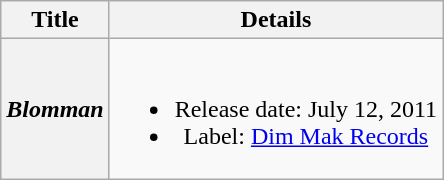<table class="wikitable plainrowheaders" style="text-align:center;">
<tr>
<th scope="col">Title</th>
<th scope="col">Details</th>
</tr>
<tr>
<th scope="row"><em>Blomman</em></th>
<td><br><ul><li>Release date: July 12, 2011</li><li>Label: <a href='#'>Dim Mak Records</a></li></ul></td>
</tr>
</table>
